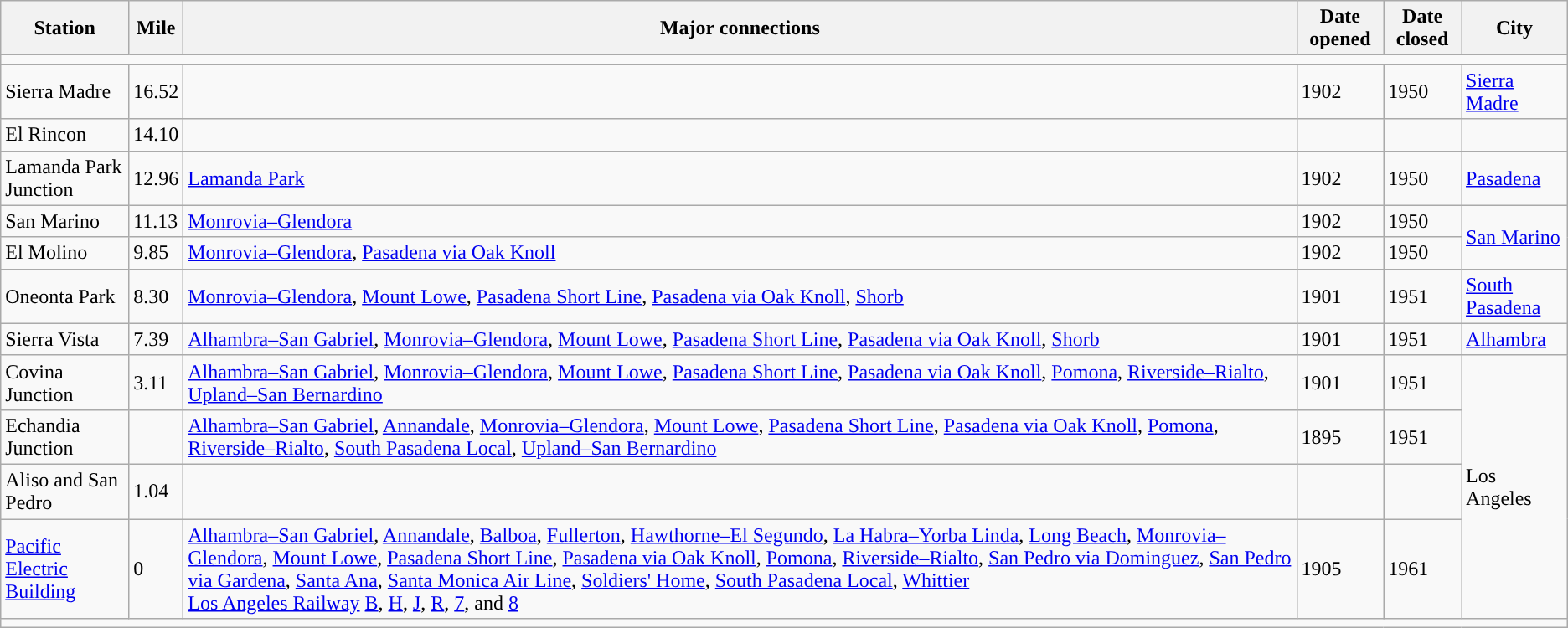<table class="wikitable">
<tr>
<th>Station</th>
<th>Mile</th>
<th>Major connections</th>
<th>Date opened</th>
<th>Date closed</th>
<th>City</th>
</tr>
<tr>
<td colspan = "6"></td>
</tr>
<tr>
<td>Sierra Madre</td>
<td>16.52</td>
<td></td>
<td>1902</td>
<td>1950</td>
<td rowspan=1><a href='#'>Sierra Madre</a></td>
</tr>
<tr>
<td>El Rincon</td>
<td>14.10</td>
<td></td>
<td></td>
<td></td>
</tr>
<tr>
<td>Lamanda Park Junction</td>
<td>12.96</td>
<td><a href='#'>Lamanda Park</a></td>
<td>1902</td>
<td>1950</td>
<td rowspan=1><a href='#'>Pasadena</a></td>
</tr>
<tr>
<td>San Marino</td>
<td>11.13</td>
<td><a href='#'>Monrovia–Glendora</a></td>
<td>1902</td>
<td>1950</td>
<td rowspan=2><a href='#'>San Marino</a></td>
</tr>
<tr>
<td>El Molino</td>
<td>9.85</td>
<td><a href='#'>Monrovia–Glendora</a>, <a href='#'>Pasadena via Oak Knoll</a></td>
<td>1902</td>
<td>1950</td>
</tr>
<tr>
<td>Oneonta Park</td>
<td>8.30</td>
<td><a href='#'>Monrovia–Glendora</a>, <a href='#'>Mount Lowe</a>, <a href='#'>Pasadena Short Line</a>, <a href='#'>Pasadena via Oak Knoll</a>, <a href='#'>Shorb</a></td>
<td>1901</td>
<td>1951</td>
<td rowspan=1><a href='#'>South Pasadena</a></td>
</tr>
<tr>
<td>Sierra Vista</td>
<td>7.39</td>
<td><a href='#'>Alhambra–San Gabriel</a>, <a href='#'>Monrovia–Glendora</a>, <a href='#'>Mount Lowe</a>, <a href='#'>Pasadena Short Line</a>, <a href='#'>Pasadena via Oak Knoll</a>, <a href='#'>Shorb</a></td>
<td>1901</td>
<td>1951</td>
<td rowspan=1><a href='#'>Alhambra</a></td>
</tr>
<tr>
<td>Covina Junction</td>
<td>3.11</td>
<td><a href='#'>Alhambra–San Gabriel</a>, <a href='#'>Monrovia–Glendora</a>, <a href='#'>Mount Lowe</a>, <a href='#'>Pasadena Short Line</a>, <a href='#'>Pasadena via Oak Knoll</a>, <a href='#'>Pomona</a>, <a href='#'>Riverside–Rialto</a>, <a href='#'>Upland–San Bernardino</a></td>
<td>1901</td>
<td>1951</td>
<td rowspan=4>Los Angeles</td>
</tr>
<tr>
<td>Echandia Junction</td>
<td></td>
<td><a href='#'>Alhambra–San Gabriel</a>, <a href='#'>Annandale</a>, <a href='#'>Monrovia–Glendora</a>, <a href='#'>Mount Lowe</a>, <a href='#'>Pasadena Short Line</a>, <a href='#'>Pasadena via Oak Knoll</a>, <a href='#'>Pomona</a>, <a href='#'>Riverside–Rialto</a>, <a href='#'>South Pasadena Local</a>, <a href='#'>Upland–San Bernardino</a></td>
<td>1895</td>
<td>1951</td>
</tr>
<tr>
<td>Aliso and San Pedro</td>
<td>1.04</td>
<td></td>
<td></td>
</tr>
<tr>
<td><a href='#'>Pacific Electric Building</a></td>
<td>0</td>
<td><a href='#'>Alhambra–San Gabriel</a>, <a href='#'>Annandale</a>, <a href='#'>Balboa</a>, <a href='#'>Fullerton</a>, <a href='#'>Hawthorne–El Segundo</a>, <a href='#'>La Habra–Yorba Linda</a>, <a href='#'>Long Beach</a>, <a href='#'>Monrovia–Glendora</a>, <a href='#'>Mount Lowe</a>, <a href='#'>Pasadena Short Line</a>, <a href='#'>Pasadena via Oak Knoll</a>, <a href='#'>Pomona</a>, <a href='#'>Riverside–Rialto</a>, <a href='#'>San Pedro via Dominguez</a>, <a href='#'>San Pedro via Gardena</a>, <a href='#'>Santa Ana</a>, <a href='#'>Santa Monica Air Line</a>, <a href='#'>Soldiers' Home</a>, <a href='#'>South Pasadena Local</a>, <a href='#'>Whittier</a><br><a href='#'>Los Angeles Railway</a> <a href='#'>B</a>, <a href='#'>H</a>, <a href='#'>J</a>, <a href='#'>R</a>, <a href='#'>7</a>, and <a href='#'>8</a></td>
<td>1905</td>
<td>1961</td>
</tr>
<tr>
<td colspan = "6"></td>
</tr>
</table>
